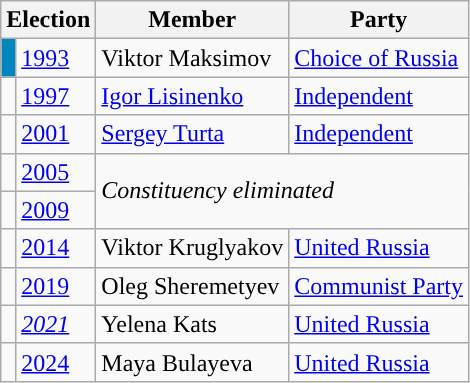<table class="wikitable">
<tr>
<th colspan="2">Election</th>
<th>Member</th>
<th>Party</th>
</tr>
<tr>
<td style="background-color:#0085BE"></td>
<td><a href='#'>1993</a></td>
<td>Viktor Maksimov</td>
<td><a href='#'>Choice of Russia</a></td>
</tr>
<tr>
<td style="background-color:"></td>
<td><a href='#'>1997</a></td>
<td><a href='#'>Igor Lisinenko</a></td>
<td><a href='#'>Independent</a></td>
</tr>
<tr>
<td style="background-color:"></td>
<td><a href='#'>2001</a></td>
<td><a href='#'>Sergey Turta</a></td>
<td><a href='#'>Independent</a></td>
</tr>
<tr>
<td style="background-color:"></td>
<td><a href='#'>2005</a></td>
<td colspan=2 rowspan=2><em>Constituency eliminated</em></td>
</tr>
<tr>
<td style="background-color:"></td>
<td><a href='#'>2009</a></td>
</tr>
<tr>
<td style="background-color:"></td>
<td><a href='#'>2014</a></td>
<td>Viktor Kruglyakov</td>
<td><a href='#'>United Russia</a></td>
</tr>
<tr>
<td style="background-color:"></td>
<td><a href='#'>2019</a></td>
<td>Oleg Sheremetyev</td>
<td><a href='#'>Communist Party</a></td>
</tr>
<tr>
<td style="background-color:"></td>
<td><em><a href='#'>2021</a></em></td>
<td>Yelena Kats</td>
<td><a href='#'>United Russia</a></td>
</tr>
<tr>
<td style="background-color:"></td>
<td><a href='#'>2024</a></td>
<td>Maya Bulayeva</td>
<td><a href='#'>United Russia</a></td>
</tr>
</table>
